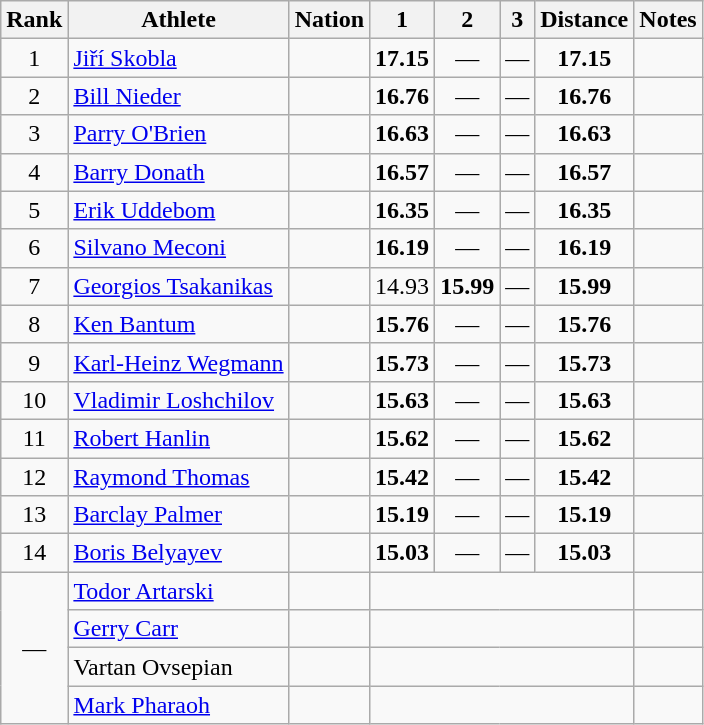<table class="wikitable sortable" style="text-align:center">
<tr>
<th>Rank</th>
<th>Athlete</th>
<th>Nation</th>
<th>1</th>
<th>2</th>
<th>3</th>
<th>Distance</th>
<th>Notes</th>
</tr>
<tr>
<td>1</td>
<td align=left><a href='#'>Jiří Skobla</a></td>
<td align=left></td>
<td><strong>17.15</strong></td>
<td data-sort-value=1.00>—</td>
<td data-sort-value=1.00>—</td>
<td><strong>17.15</strong></td>
<td></td>
</tr>
<tr>
<td>2</td>
<td align=left><a href='#'>Bill Nieder</a></td>
<td align=left></td>
<td><strong>16.76</strong></td>
<td data-sort-value=1.00>—</td>
<td data-sort-value=1.00>—</td>
<td><strong>16.76</strong></td>
<td></td>
</tr>
<tr>
<td>3</td>
<td align=left><a href='#'>Parry O'Brien</a></td>
<td align=left></td>
<td><strong>16.63</strong></td>
<td data-sort-value=1.00>—</td>
<td data-sort-value=1.00>—</td>
<td><strong>16.63</strong></td>
<td></td>
</tr>
<tr>
<td>4</td>
<td align=left><a href='#'>Barry Donath</a></td>
<td align=left></td>
<td><strong>16.57</strong></td>
<td data-sort-value=1.00>—</td>
<td data-sort-value=1.00>—</td>
<td><strong>16.57</strong></td>
<td></td>
</tr>
<tr>
<td>5</td>
<td align=left><a href='#'>Erik Uddebom</a></td>
<td align=left></td>
<td><strong>16.35</strong></td>
<td data-sort-value=1.00>—</td>
<td data-sort-value=1.00>—</td>
<td><strong>16.35</strong></td>
<td></td>
</tr>
<tr>
<td>6</td>
<td align=left><a href='#'>Silvano Meconi</a></td>
<td align=left></td>
<td><strong>16.19</strong></td>
<td data-sort-value=1.00>—</td>
<td data-sort-value=1.00>—</td>
<td><strong>16.19</strong></td>
<td></td>
</tr>
<tr>
<td>7</td>
<td align=left><a href='#'>Georgios Tsakanikas</a></td>
<td align=left></td>
<td>14.93</td>
<td><strong>15.99</strong></td>
<td data-sort-value=1.00>—</td>
<td><strong>15.99</strong></td>
<td></td>
</tr>
<tr>
<td>8</td>
<td align=left><a href='#'>Ken Bantum</a></td>
<td align=left></td>
<td><strong>15.76</strong></td>
<td data-sort-value=1.00>—</td>
<td data-sort-value=1.00>—</td>
<td><strong>15.76</strong></td>
<td></td>
</tr>
<tr>
<td>9</td>
<td align=left><a href='#'>Karl-Heinz Wegmann</a></td>
<td align=left></td>
<td><strong>15.73</strong></td>
<td data-sort-value=1.00>—</td>
<td data-sort-value=1.00>—</td>
<td><strong>15.73</strong></td>
<td></td>
</tr>
<tr>
<td>10</td>
<td align=left><a href='#'>Vladimir Loshchilov</a></td>
<td align=left></td>
<td><strong>15.63</strong></td>
<td data-sort-value=1.00>—</td>
<td data-sort-value=1.00>—</td>
<td><strong>15.63</strong></td>
<td></td>
</tr>
<tr>
<td>11</td>
<td align=left><a href='#'>Robert Hanlin</a></td>
<td align=left></td>
<td><strong>15.62</strong></td>
<td data-sort-value=1.00>—</td>
<td data-sort-value=1.00>—</td>
<td><strong>15.62</strong></td>
<td></td>
</tr>
<tr>
<td>12</td>
<td align=left><a href='#'>Raymond Thomas</a></td>
<td align=left></td>
<td><strong>15.42</strong></td>
<td data-sort-value=1.00>—</td>
<td data-sort-value=1.00>—</td>
<td><strong>15.42</strong></td>
<td></td>
</tr>
<tr>
<td>13</td>
<td align=left><a href='#'>Barclay Palmer</a></td>
<td align=left></td>
<td><strong>15.19</strong></td>
<td data-sort-value=1.00>—</td>
<td data-sort-value=1.00>—</td>
<td><strong>15.19</strong></td>
<td></td>
</tr>
<tr>
<td>14</td>
<td align=left><a href='#'>Boris Belyayev</a></td>
<td align=left></td>
<td><strong>15.03</strong></td>
<td data-sort-value=1.00>—</td>
<td data-sort-value=1.00>—</td>
<td><strong>15.03</strong></td>
<td></td>
</tr>
<tr>
<td rowspan=4 data-sort-value=15>—</td>
<td align=left><a href='#'>Todor Artarski</a></td>
<td align=left></td>
<td colspan=4 data-sort-value=0.00></td>
<td></td>
</tr>
<tr>
<td align=left><a href='#'>Gerry Carr</a></td>
<td align=left></td>
<td colspan=4 data-sort-value=0.00></td>
<td></td>
</tr>
<tr>
<td align=left>Vartan Ovsepian</td>
<td align=left></td>
<td colspan=4 data-sort-value=0.00></td>
<td></td>
</tr>
<tr>
<td align=left><a href='#'>Mark Pharaoh</a></td>
<td align=left></td>
<td colspan=4 data-sort-value=0.00></td>
<td></td>
</tr>
</table>
